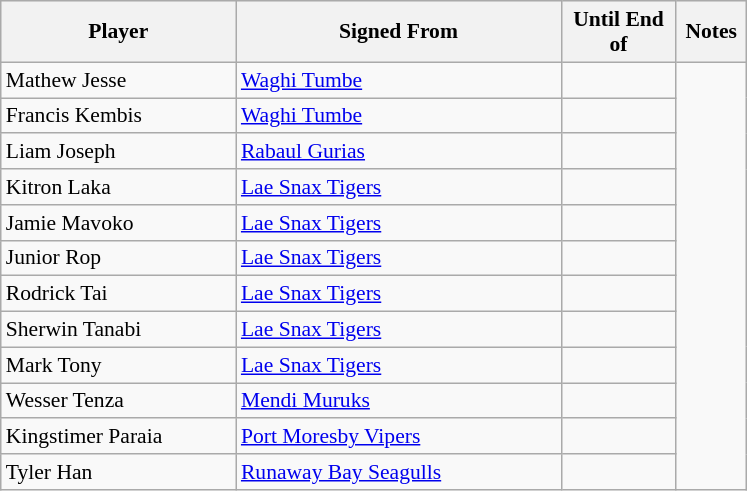<table class="wikitable" style="font-size:90%">
<tr style="background:#efefef;">
<th style="width:150px;">Player</th>
<th style="width:210px;">Signed From</th>
<th style="width:70px;">Until End of</th>
<th style="width:40px;">Notes</th>
</tr>
<tr>
<td>Mathew Jesse</td>
<td><a href='#'>Waghi Tumbe</a></td>
<td></td>
<td rowspan=13></td>
</tr>
<tr>
<td>Francis Kembis</td>
<td><a href='#'>Waghi Tumbe</a></td>
<td></td>
</tr>
<tr>
<td>Liam Joseph</td>
<td><a href='#'>Rabaul Gurias</a></td>
<td></td>
</tr>
<tr>
<td>Kitron Laka</td>
<td><a href='#'>Lae Snax Tigers</a></td>
<td></td>
</tr>
<tr>
<td>Jamie Mavoko</td>
<td><a href='#'>Lae Snax Tigers</a></td>
<td></td>
</tr>
<tr>
<td>Junior Rop</td>
<td><a href='#'>Lae Snax Tigers</a></td>
<td></td>
</tr>
<tr>
<td>Rodrick Tai</td>
<td><a href='#'>Lae Snax Tigers</a></td>
<td></td>
</tr>
<tr>
<td>Sherwin Tanabi</td>
<td><a href='#'>Lae Snax Tigers</a></td>
<td></td>
</tr>
<tr>
<td>Mark Tony</td>
<td><a href='#'>Lae Snax Tigers</a></td>
<td></td>
</tr>
<tr>
<td>Wesser Tenza</td>
<td><a href='#'>Mendi Muruks</a></td>
<td></td>
</tr>
<tr>
<td>Kingstimer Paraia</td>
<td><a href='#'>Port Moresby Vipers</a></td>
<td></td>
</tr>
<tr>
<td>Tyler Han</td>
<td><a href='#'>Runaway Bay Seagulls</a></td>
<td></td>
</tr>
</table>
